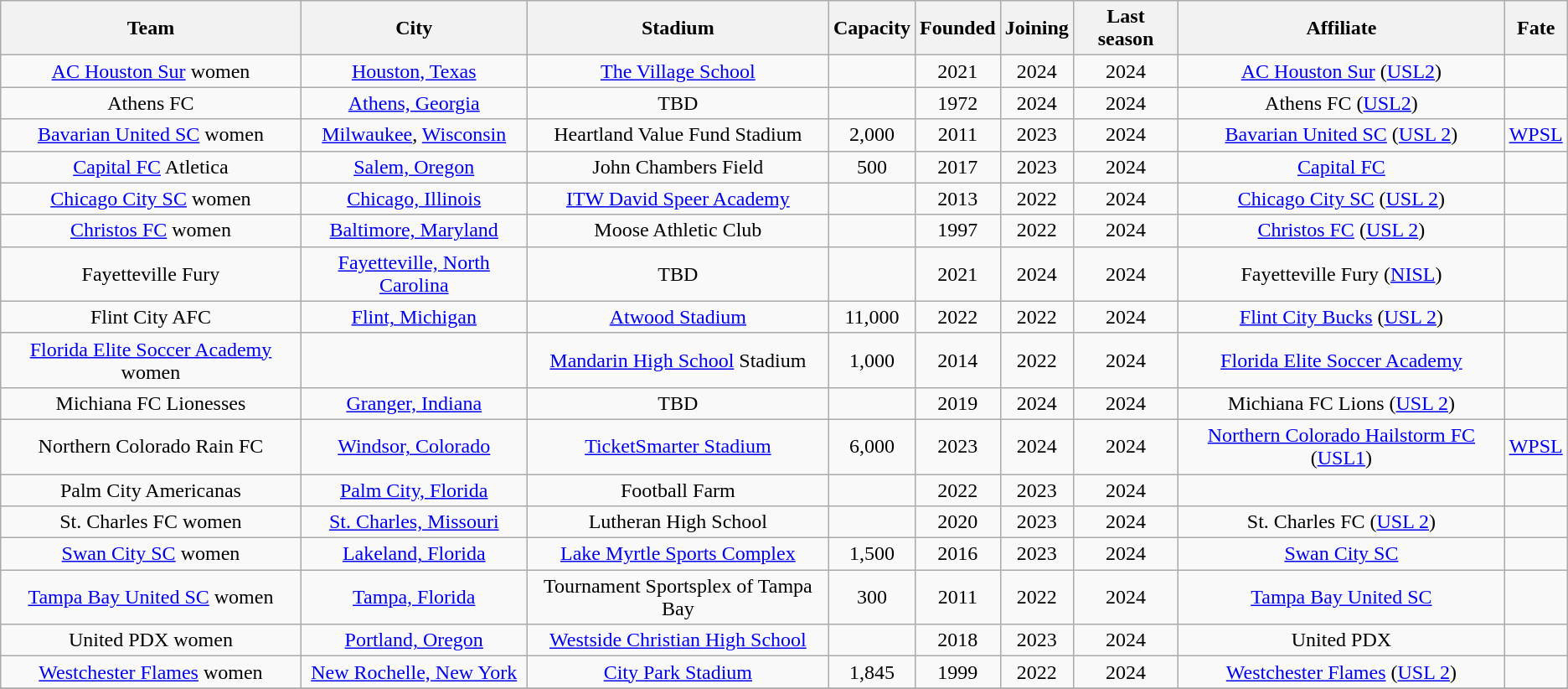<table class="wikitable sortable" style="text-align:center;">
<tr>
<th>Team</th>
<th>City</th>
<th>Stadium</th>
<th>Capacity</th>
<th>Founded</th>
<th>Joining</th>
<th>Last season</th>
<th>Affiliate</th>
<th>Fate</th>
</tr>
<tr>
<td scope="row"><a href='#'>AC Houston Sur</a> women</td>
<td><a href='#'>Houston, Texas</a></td>
<td><a href='#'>The Village School</a></td>
<td></td>
<td>2021</td>
<td>2024</td>
<td>2024</td>
<td><a href='#'>AC Houston Sur</a> (<a href='#'>USL2</a>)</td>
<td></td>
</tr>
<tr>
<td scope="row">Athens FC</td>
<td><a href='#'>Athens, Georgia</a></td>
<td>TBD</td>
<td></td>
<td>1972</td>
<td>2024</td>
<td>2024</td>
<td>Athens FC (<a href='#'>USL2</a>)</td>
<td></td>
</tr>
<tr>
<td scope="row"><a href='#'>Bavarian United SC</a> women</td>
<td><a href='#'>Milwaukee</a>, <a href='#'>Wisconsin</a></td>
<td>Heartland Value Fund Stadium</td>
<td>2,000</td>
<td>2011</td>
<td>2023</td>
<td>2024</td>
<td><a href='#'>Bavarian United SC</a> (<a href='#'>USL 2</a>)</td>
<td><a href='#'>WPSL</a></td>
</tr>
<tr>
<td scope="row"><a href='#'>Capital FC</a> Atletica</td>
<td><a href='#'>Salem, Oregon</a></td>
<td>John Chambers Field</td>
<td>500</td>
<td>2017</td>
<td>2023</td>
<td>2024</td>
<td><a href='#'>Capital FC</a></td>
<td></td>
</tr>
<tr>
<td scope="row"><a href='#'>Chicago City SC</a> women</td>
<td><a href='#'>Chicago, Illinois</a></td>
<td><a href='#'>ITW David Speer Academy</a></td>
<td></td>
<td>2013</td>
<td>2022</td>
<td>2024</td>
<td><a href='#'>Chicago City SC</a> (<a href='#'>USL 2</a>)</td>
<td></td>
</tr>
<tr>
<td scope="row"><a href='#'>Christos FC</a> women</td>
<td><a href='#'>Baltimore, Maryland</a></td>
<td>Moose Athletic Club</td>
<td></td>
<td>1997</td>
<td>2022</td>
<td>2024</td>
<td><a href='#'>Christos FC</a> (<a href='#'>USL 2</a>)</td>
<td></td>
</tr>
<tr>
<td scope="row">Fayetteville Fury</td>
<td><a href='#'>Fayetteville, North Carolina</a></td>
<td>TBD</td>
<td></td>
<td>2021</td>
<td>2024</td>
<td>2024</td>
<td>Fayetteville Fury (<a href='#'>NISL</a>)</td>
<td></td>
</tr>
<tr>
<td>Flint City AFC</td>
<td><a href='#'>Flint, Michigan</a></td>
<td><a href='#'>Atwood Stadium</a></td>
<td>11,000</td>
<td>2022</td>
<td>2022</td>
<td>2024</td>
<td><a href='#'>Flint City Bucks</a> (<a href='#'>USL 2</a>)</td>
<td></td>
</tr>
<tr>
<td scope="row"><a href='#'>Florida Elite Soccer Academy</a> women</td>
<td></td>
<td><a href='#'>Mandarin High School</a> Stadium</td>
<td>1,000</td>
<td>2014</td>
<td>2022</td>
<td>2024</td>
<td><a href='#'>Florida Elite Soccer Academy</a></td>
<td></td>
</tr>
<tr>
<td>Michiana FC Lionesses</td>
<td><a href='#'>Granger, Indiana</a></td>
<td>TBD</td>
<td></td>
<td>2019</td>
<td>2024</td>
<td>2024</td>
<td>Michiana FC Lions (<a href='#'>USL 2</a>)</td>
<td></td>
</tr>
<tr>
<td scope="row">Northern Colorado Rain FC</td>
<td><a href='#'>Windsor, Colorado</a></td>
<td><a href='#'>TicketSmarter Stadium</a></td>
<td>6,000</td>
<td>2023</td>
<td>2024</td>
<td>2024</td>
<td><a href='#'>Northern Colorado Hailstorm FC</a> (<a href='#'>USL1</a>)</td>
<td><a href='#'>WPSL</a></td>
</tr>
<tr>
<td scope="row">Palm City Americanas</td>
<td><a href='#'>Palm City, Florida</a></td>
<td>Football Farm</td>
<td></td>
<td>2022</td>
<td>2023</td>
<td>2024</td>
<td></td>
<td></td>
</tr>
<tr>
<td scope="row">St. Charles FC women</td>
<td><a href='#'>St. Charles, Missouri</a></td>
<td>Lutheran High School</td>
<td></td>
<td>2020</td>
<td>2023</td>
<td>2024</td>
<td>St. Charles FC (<a href='#'>USL 2</a>)</td>
<td></td>
</tr>
<tr>
<td scope="row"><a href='#'>Swan City SC</a> women</td>
<td><a href='#'>Lakeland, Florida</a></td>
<td><a href='#'>Lake Myrtle Sports Complex</a></td>
<td>1,500</td>
<td>2016</td>
<td>2023</td>
<td>2024</td>
<td><a href='#'>Swan City SC</a></td>
<td></td>
</tr>
<tr>
<td scope="row"><a href='#'>Tampa Bay United SC</a> women</td>
<td><a href='#'>Tampa, Florida</a></td>
<td>Tournament Sportsplex of Tampa Bay</td>
<td>300</td>
<td>2011</td>
<td>2022</td>
<td>2024</td>
<td><a href='#'>Tampa Bay United SC</a></td>
<td></td>
</tr>
<tr>
<td scope="row">United PDX women</td>
<td><a href='#'>Portland, Oregon</a></td>
<td><a href='#'>Westside Christian High School</a></td>
<td></td>
<td>2018</td>
<td>2023</td>
<td>2024</td>
<td>United PDX</td>
<td></td>
</tr>
<tr>
<td scope="row"><a href='#'>Westchester Flames</a> women</td>
<td><a href='#'>New Rochelle, New York</a></td>
<td><a href='#'>City Park Stadium</a></td>
<td>1,845</td>
<td>1999</td>
<td>2022</td>
<td>2024</td>
<td><a href='#'>Westchester Flames</a> (<a href='#'>USL 2</a>)</td>
<td></td>
</tr>
<tr>
</tr>
</table>
